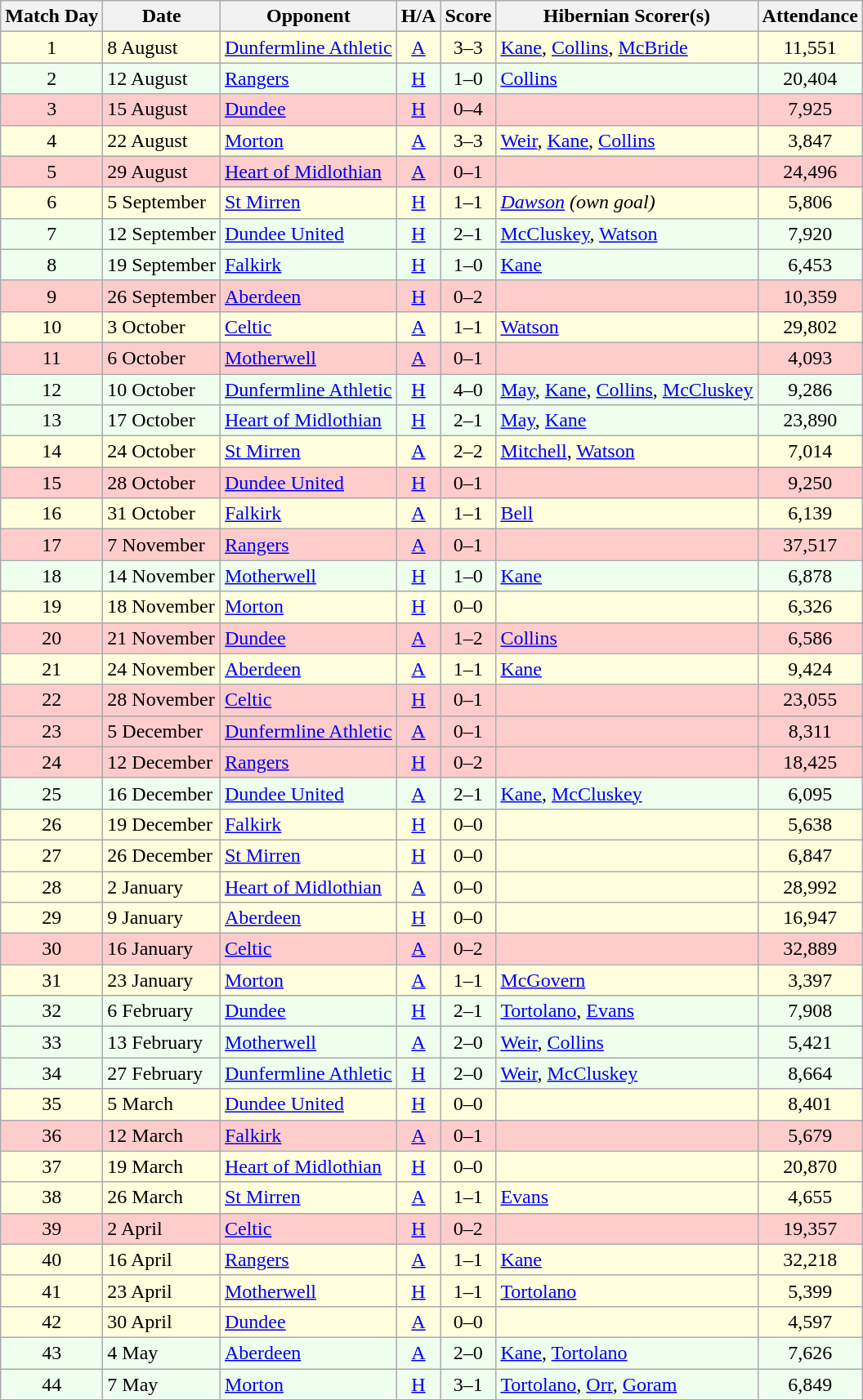<table class="wikitable" style="text-align:center">
<tr>
<th>Match Day</th>
<th>Date</th>
<th>Opponent</th>
<th>H/A</th>
<th>Score</th>
<th>Hibernian Scorer(s)</th>
<th>Attendance</th>
</tr>
<tr bgcolor="#ffffdd">
<td>1</td>
<td align=left>8 August</td>
<td align=left><a href='#'>Dunfermline Athletic</a></td>
<td><a href='#'>A</a></td>
<td>3–3</td>
<td align=left><a href='#'>Kane</a>, <a href='#'>Collins</a>, <a href='#'>McBride</a></td>
<td>11,551</td>
</tr>
<tr bgcolor="#eeffee">
<td>2</td>
<td align=left>12 August</td>
<td align=left><a href='#'>Rangers</a></td>
<td><a href='#'>H</a></td>
<td>1–0</td>
<td align=left><a href='#'>Collins</a></td>
<td>20,404</td>
</tr>
<tr bgcolor="#ffcccc">
<td>3</td>
<td align=left>15 August</td>
<td align=left><a href='#'>Dundee</a></td>
<td><a href='#'>H</a></td>
<td>0–4</td>
<td align=left></td>
<td>7,925</td>
</tr>
<tr bgcolor="#ffffdd">
<td>4</td>
<td align=left>22 August</td>
<td align=left><a href='#'>Morton</a></td>
<td><a href='#'>A</a></td>
<td>3–3</td>
<td align=left><a href='#'>Weir</a>, <a href='#'>Kane</a>, <a href='#'>Collins</a></td>
<td>3,847</td>
</tr>
<tr bgcolor="#ffcccc">
<td>5</td>
<td align=left>29 August</td>
<td align=left><a href='#'>Heart of Midlothian</a></td>
<td><a href='#'>A</a></td>
<td>0–1</td>
<td align=left></td>
<td>24,496</td>
</tr>
<tr bgcolor="#ffffdd">
<td>6</td>
<td align=left>5 September</td>
<td align=left><a href='#'>St Mirren</a></td>
<td><a href='#'>H</a></td>
<td>1–1</td>
<td align=left><em><a href='#'>Dawson</a> (own goal)</em></td>
<td>5,806</td>
</tr>
<tr bgcolor="#eeffee">
<td>7</td>
<td align=left>12 September</td>
<td align=left><a href='#'>Dundee United</a></td>
<td><a href='#'>H</a></td>
<td>2–1</td>
<td align=left><a href='#'>McCluskey</a>, <a href='#'>Watson</a></td>
<td>7,920</td>
</tr>
<tr bgcolor="#eeffee">
<td>8</td>
<td align=left>19 September</td>
<td align=left><a href='#'>Falkirk</a></td>
<td><a href='#'>H</a></td>
<td>1–0</td>
<td align=left><a href='#'>Kane</a></td>
<td>6,453</td>
</tr>
<tr bgcolor="#ffcccc">
<td>9</td>
<td align=left>26 September</td>
<td align=left><a href='#'>Aberdeen</a></td>
<td><a href='#'>H</a></td>
<td>0–2</td>
<td align=left></td>
<td>10,359</td>
</tr>
<tr bgcolor="#ffffdd">
<td>10</td>
<td align=left>3 October</td>
<td align=left><a href='#'>Celtic</a></td>
<td><a href='#'>A</a></td>
<td>1–1</td>
<td align=left><a href='#'>Watson</a></td>
<td>29,802</td>
</tr>
<tr bgcolor="#ffcccc">
<td>11</td>
<td align=left>6 October</td>
<td align=left><a href='#'>Motherwell</a></td>
<td><a href='#'>A</a></td>
<td>0–1</td>
<td align=left></td>
<td>4,093</td>
</tr>
<tr bgcolor="#eeffee">
<td>12</td>
<td align=left>10 October</td>
<td align=left><a href='#'>Dunfermline Athletic</a></td>
<td><a href='#'>H</a></td>
<td>4–0</td>
<td align=left><a href='#'>May</a>, <a href='#'>Kane</a>, <a href='#'>Collins</a>, <a href='#'>McCluskey</a></td>
<td>9,286</td>
</tr>
<tr bgcolor="#eeffee">
<td>13</td>
<td align=left>17 October</td>
<td align=left><a href='#'>Heart of Midlothian</a></td>
<td><a href='#'>H</a></td>
<td>2–1</td>
<td align=left><a href='#'>May</a>, <a href='#'>Kane</a></td>
<td>23,890</td>
</tr>
<tr bgcolor="#ffffdd">
<td>14</td>
<td align=left>24 October</td>
<td align=left><a href='#'>St Mirren</a></td>
<td><a href='#'>A</a></td>
<td>2–2</td>
<td align=left><a href='#'>Mitchell</a>, <a href='#'>Watson</a></td>
<td>7,014</td>
</tr>
<tr bgcolor="#ffcccc">
<td>15</td>
<td align=left>28 October</td>
<td align=left><a href='#'>Dundee United</a></td>
<td><a href='#'>H</a></td>
<td>0–1</td>
<td align=left></td>
<td>9,250</td>
</tr>
<tr bgcolor="#ffffdd">
<td>16</td>
<td align=left>31 October</td>
<td align=left><a href='#'>Falkirk</a></td>
<td><a href='#'>A</a></td>
<td>1–1</td>
<td align=left><a href='#'>Bell</a></td>
<td>6,139</td>
</tr>
<tr bgcolor="#ffcccc">
<td>17</td>
<td align=left>7 November</td>
<td align=left><a href='#'>Rangers</a></td>
<td><a href='#'>A</a></td>
<td>0–1</td>
<td align=left></td>
<td>37,517</td>
</tr>
<tr bgcolor="#eeffee">
<td>18</td>
<td align=left>14 November</td>
<td align=left><a href='#'>Motherwell</a></td>
<td><a href='#'>H</a></td>
<td>1–0</td>
<td align=left><a href='#'>Kane</a></td>
<td>6,878</td>
</tr>
<tr bgcolor="#ffffdd">
<td>19</td>
<td align=left>18 November</td>
<td align=left><a href='#'>Morton</a></td>
<td><a href='#'>H</a></td>
<td>0–0</td>
<td align=left></td>
<td>6,326</td>
</tr>
<tr bgcolor="#ffcccc">
<td>20</td>
<td align=left>21 November</td>
<td align=left><a href='#'>Dundee</a></td>
<td><a href='#'>A</a></td>
<td>1–2</td>
<td align=left><a href='#'>Collins</a></td>
<td>6,586</td>
</tr>
<tr bgcolor="#ffffdd">
<td>21</td>
<td align=left>24 November</td>
<td align=left><a href='#'>Aberdeen</a></td>
<td><a href='#'>A</a></td>
<td>1–1</td>
<td align=left><a href='#'>Kane</a></td>
<td>9,424</td>
</tr>
<tr bgcolor="#ffcccc">
<td>22</td>
<td align=left>28 November</td>
<td align=left><a href='#'>Celtic</a></td>
<td><a href='#'>H</a></td>
<td>0–1</td>
<td align=left></td>
<td>23,055</td>
</tr>
<tr bgcolor="#ffcccc">
<td>23</td>
<td align=left>5 December</td>
<td align=left><a href='#'>Dunfermline Athletic</a></td>
<td><a href='#'>A</a></td>
<td>0–1</td>
<td align=left></td>
<td>8,311</td>
</tr>
<tr bgcolor="#ffcccc">
<td>24</td>
<td align=left>12 December</td>
<td align=left><a href='#'>Rangers</a></td>
<td><a href='#'>H</a></td>
<td>0–2</td>
<td align=left></td>
<td>18,425</td>
</tr>
<tr bgcolor="#eeffee">
<td>25</td>
<td align=left>16 December</td>
<td align=left><a href='#'>Dundee United</a></td>
<td><a href='#'>A</a></td>
<td>2–1</td>
<td align=left><a href='#'>Kane</a>, <a href='#'>McCluskey</a></td>
<td>6,095</td>
</tr>
<tr bgcolor="#ffffdd">
<td>26</td>
<td align=left>19 December</td>
<td align=left><a href='#'>Falkirk</a></td>
<td><a href='#'>H</a></td>
<td>0–0</td>
<td align=left></td>
<td>5,638</td>
</tr>
<tr bgcolor="#ffffdd">
<td>27</td>
<td align=left>26 December</td>
<td align=left><a href='#'>St Mirren</a></td>
<td><a href='#'>H</a></td>
<td>0–0</td>
<td align=left></td>
<td>6,847</td>
</tr>
<tr bgcolor="#ffffdd">
<td>28</td>
<td align=left>2 January</td>
<td align=left><a href='#'>Heart of Midlothian</a></td>
<td><a href='#'>A</a></td>
<td>0–0</td>
<td align=left></td>
<td>28,992</td>
</tr>
<tr bgcolor="#ffffdd">
<td>29</td>
<td align=left>9 January</td>
<td align=left><a href='#'>Aberdeen</a></td>
<td><a href='#'>H</a></td>
<td>0–0</td>
<td align=left></td>
<td>16,947</td>
</tr>
<tr bgcolor="#ffcccc">
<td>30</td>
<td align=left>16 January</td>
<td align=left><a href='#'>Celtic</a></td>
<td><a href='#'>A</a></td>
<td>0–2</td>
<td align=left></td>
<td>32,889</td>
</tr>
<tr bgcolor="#ffffdd">
<td>31</td>
<td align=left>23 January</td>
<td align=left><a href='#'>Morton</a></td>
<td><a href='#'>A</a></td>
<td>1–1</td>
<td align=left><a href='#'>McGovern</a></td>
<td>3,397</td>
</tr>
<tr bgcolor="#eeffee">
<td>32</td>
<td align=left>6 February</td>
<td align=left><a href='#'>Dundee</a></td>
<td><a href='#'>H</a></td>
<td>2–1</td>
<td align=left><a href='#'>Tortolano</a>, <a href='#'>Evans</a></td>
<td>7,908</td>
</tr>
<tr bgcolor="#eeffee">
<td>33</td>
<td align=left>13 February</td>
<td align=left><a href='#'>Motherwell</a></td>
<td><a href='#'>A</a></td>
<td>2–0</td>
<td align=left><a href='#'>Weir</a>, <a href='#'>Collins</a></td>
<td>5,421</td>
</tr>
<tr bgcolor="#eeffee">
<td>34</td>
<td align=left>27 February</td>
<td align=left><a href='#'>Dunfermline Athletic</a></td>
<td><a href='#'>H</a></td>
<td>2–0</td>
<td align=left><a href='#'>Weir</a>, <a href='#'>McCluskey</a></td>
<td>8,664</td>
</tr>
<tr bgcolor="#ffffdd">
<td>35</td>
<td align=left>5 March</td>
<td align=left><a href='#'>Dundee United</a></td>
<td><a href='#'>H</a></td>
<td>0–0</td>
<td align=left></td>
<td>8,401</td>
</tr>
<tr bgcolor="#ffcccc">
<td>36</td>
<td align=left>12 March</td>
<td align=left><a href='#'>Falkirk</a></td>
<td><a href='#'>A</a></td>
<td>0–1</td>
<td align=left></td>
<td>5,679</td>
</tr>
<tr bgcolor="#ffffdd">
<td>37</td>
<td align=left>19 March</td>
<td align=left><a href='#'>Heart of Midlothian</a></td>
<td><a href='#'>H</a></td>
<td>0–0</td>
<td align=left></td>
<td>20,870</td>
</tr>
<tr bgcolor="#ffffdd">
<td>38</td>
<td align=left>26 March</td>
<td align=left><a href='#'>St Mirren</a></td>
<td><a href='#'>A</a></td>
<td>1–1</td>
<td align=left><a href='#'>Evans</a></td>
<td>4,655</td>
</tr>
<tr bgcolor="#ffcccc">
<td>39</td>
<td align=left>2 April</td>
<td align=left><a href='#'>Celtic</a></td>
<td><a href='#'>H</a></td>
<td>0–2</td>
<td align=left></td>
<td>19,357</td>
</tr>
<tr bgcolor="#ffffdd">
<td>40</td>
<td align=left>16 April</td>
<td align=left><a href='#'>Rangers</a></td>
<td><a href='#'>A</a></td>
<td>1–1</td>
<td align=left><a href='#'>Kane</a></td>
<td>32,218</td>
</tr>
<tr bgcolor="#ffffdd">
<td>41</td>
<td align=left>23 April</td>
<td align=left><a href='#'>Motherwell</a></td>
<td><a href='#'>H</a></td>
<td>1–1</td>
<td align=left><a href='#'>Tortolano</a></td>
<td>5,399</td>
</tr>
<tr bgcolor="#ffffdd">
<td>42</td>
<td align=left>30 April</td>
<td align=left><a href='#'>Dundee</a></td>
<td><a href='#'>A</a></td>
<td>0–0</td>
<td align=left></td>
<td>4,597</td>
</tr>
<tr bgcolor="#eeffee">
<td>43</td>
<td align=left>4 May</td>
<td align=left><a href='#'>Aberdeen</a></td>
<td><a href='#'>A</a></td>
<td>2–0</td>
<td align=left><a href='#'>Kane</a>, <a href='#'>Tortolano</a></td>
<td>7,626</td>
</tr>
<tr bgcolor="#eeffee">
<td>44</td>
<td align=left>7 May</td>
<td align=left><a href='#'>Morton</a></td>
<td><a href='#'>H</a></td>
<td>3–1</td>
<td align=left><a href='#'>Tortolano</a>, <a href='#'>Orr</a>, <a href='#'>Goram</a></td>
<td>6,849</td>
</tr>
<tr>
</tr>
</table>
